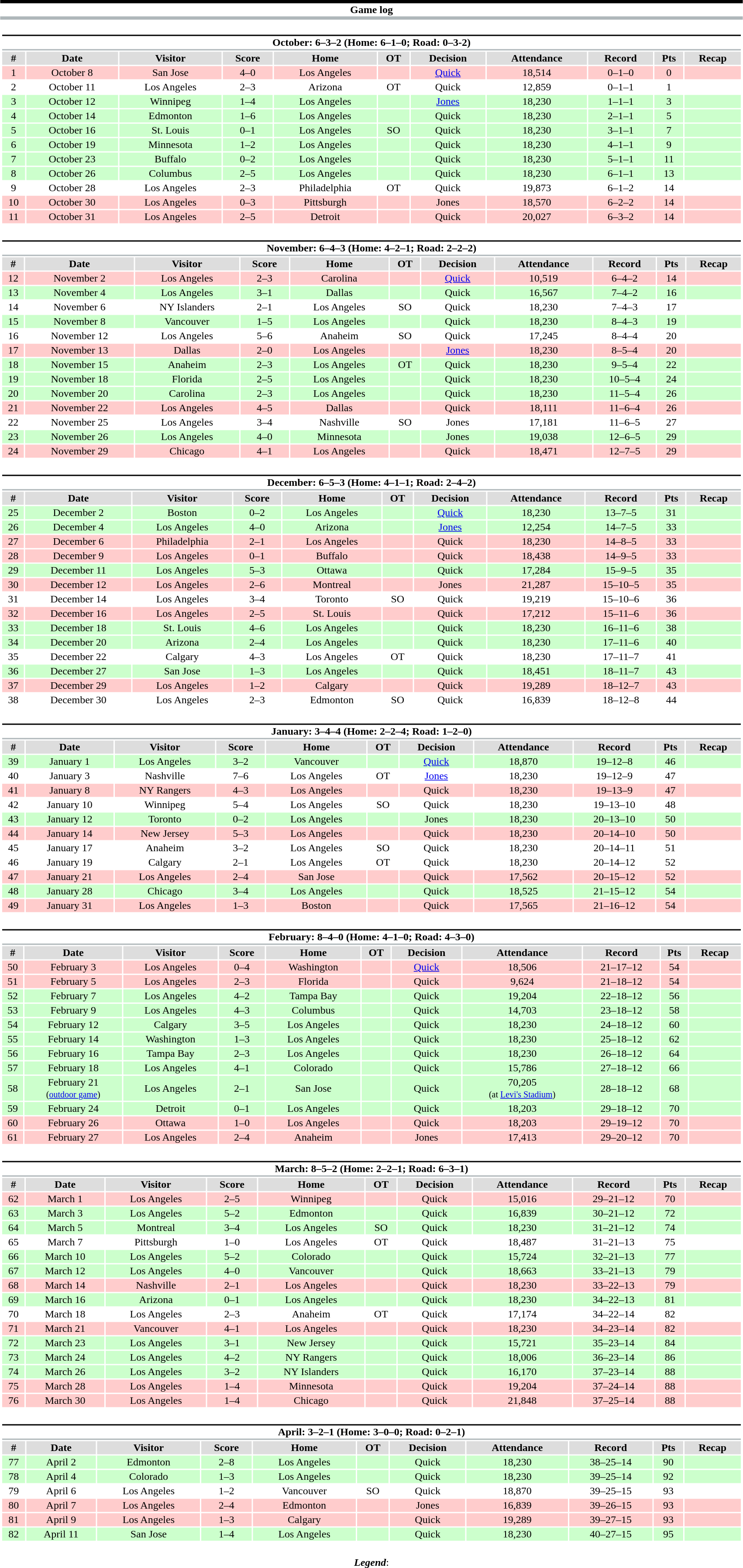<table class="toccolours" style="width:90%; clear:both; margin:1.5em auto; text-align:center;">
<tr>
<th colspan="11" style="background:#fff; border-top:#000000 5px solid; border-bottom:#AFB7BA 5px solid;">Game log</th>
</tr>
<tr>
<td colspan=11><br><table class="toccolours collapsible collapsed" style="width:100%;">
<tr>
<th colspan="11" style="background:#fff; border-top:#000000 2px solid; border-bottom:#AFB7BA 2px solid;">October: 6–3–2 (Home: 6–1–0; Road: 0–3-2)</th>
</tr>
<tr style="text-align:center; background:#ddd;">
<th>#</th>
<th>Date</th>
<th>Visitor</th>
<th>Score</th>
<th>Home</th>
<th>OT</th>
<th>Decision</th>
<th>Attendance</th>
<th>Record</th>
<th>Pts</th>
<th>Recap</th>
</tr>
<tr style="text-align:center; background:#fcc;">
<td>1</td>
<td>October 8</td>
<td>San Jose</td>
<td>4–0</td>
<td>Los Angeles</td>
<td></td>
<td><a href='#'>Quick</a></td>
<td>18,514</td>
<td>0–1–0</td>
<td>0</td>
<td></td>
</tr>
<tr style="text-align:center; background:#fff;">
<td>2</td>
<td>October 11</td>
<td>Los Angeles</td>
<td>2–3</td>
<td>Arizona</td>
<td>OT</td>
<td>Quick</td>
<td>12,859</td>
<td>0–1–1</td>
<td>1</td>
<td></td>
</tr>
<tr style="text-align:center; background:#cfc;">
<td>3</td>
<td>October 12</td>
<td>Winnipeg</td>
<td>1–4</td>
<td>Los Angeles</td>
<td></td>
<td><a href='#'>Jones</a></td>
<td>18,230</td>
<td>1–1–1</td>
<td>3</td>
<td></td>
</tr>
<tr style="text-align:center; background:#cfc;">
<td>4</td>
<td>October 14</td>
<td>Edmonton</td>
<td>1–6</td>
<td>Los Angeles</td>
<td></td>
<td>Quick</td>
<td>18,230</td>
<td>2–1–1</td>
<td>5</td>
<td></td>
</tr>
<tr style="text-align:center; background:#cfc;">
<td>5</td>
<td>October 16</td>
<td>St. Louis</td>
<td>0–1</td>
<td>Los Angeles</td>
<td>SO</td>
<td>Quick</td>
<td>18,230</td>
<td>3–1–1</td>
<td>7</td>
<td></td>
</tr>
<tr style="text-align:center; background:#cfc;">
<td>6</td>
<td>October 19</td>
<td>Minnesota</td>
<td>1–2</td>
<td>Los Angeles</td>
<td></td>
<td>Quick</td>
<td>18,230</td>
<td>4–1–1</td>
<td>9</td>
<td></td>
</tr>
<tr style="text-align:center; background:#cfc;">
<td>7</td>
<td>October 23</td>
<td>Buffalo</td>
<td>0–2</td>
<td>Los Angeles</td>
<td></td>
<td>Quick</td>
<td>18,230</td>
<td>5–1–1</td>
<td>11</td>
<td></td>
</tr>
<tr style="text-align:center; background:#cfc;">
<td>8</td>
<td>October 26</td>
<td>Columbus</td>
<td>2–5</td>
<td>Los Angeles</td>
<td></td>
<td>Quick</td>
<td>18,230</td>
<td>6–1–1</td>
<td>13</td>
<td></td>
</tr>
<tr style="text-align:center; background:#fff;">
<td>9</td>
<td>October 28</td>
<td>Los Angeles</td>
<td>2–3</td>
<td>Philadelphia</td>
<td>OT</td>
<td>Quick</td>
<td>19,873</td>
<td>6–1–2</td>
<td>14</td>
<td></td>
</tr>
<tr style="text-align:center; background:#fcc;">
<td>10</td>
<td>October 30</td>
<td>Los Angeles</td>
<td>0–3</td>
<td>Pittsburgh</td>
<td></td>
<td>Jones</td>
<td>18,570</td>
<td>6–2–2</td>
<td>14</td>
<td></td>
</tr>
<tr style="text-align:center; background:#fcc;">
<td>11</td>
<td>October 31</td>
<td>Los Angeles</td>
<td>2–5</td>
<td>Detroit</td>
<td></td>
<td>Quick</td>
<td>20,027</td>
<td>6–3–2</td>
<td>14</td>
<td></td>
</tr>
</table>
</td>
</tr>
<tr>
<td colspan=11><br><table class="toccolours collapsible collapsed" style="width:100%;">
<tr>
<th colspan="11" style="background:#fff; border-top:#000000 2px solid; border-bottom:#AFB7BA 2px solid;">November: 6–4–3 (Home: 4–2–1; Road: 2–2–2)</th>
</tr>
<tr style="text-align:center; background:#ddd;">
<th>#</th>
<th>Date</th>
<th>Visitor</th>
<th>Score</th>
<th>Home</th>
<th>OT</th>
<th>Decision</th>
<th>Attendance</th>
<th>Record</th>
<th>Pts</th>
<th>Recap</th>
</tr>
<tr style="text-align:center; background:#fcc;">
<td>12</td>
<td>November 2</td>
<td>Los Angeles</td>
<td>2–3</td>
<td>Carolina</td>
<td></td>
<td><a href='#'>Quick</a></td>
<td>10,519</td>
<td>6–4–2</td>
<td>14</td>
<td></td>
</tr>
<tr style="text-align:center; background:#cfc;">
<td>13</td>
<td>November 4</td>
<td>Los Angeles</td>
<td>3–1</td>
<td>Dallas</td>
<td></td>
<td>Quick</td>
<td>16,567</td>
<td>7–4–2</td>
<td>16</td>
<td></td>
</tr>
<tr style="text-align:center; background:#fff;">
<td>14</td>
<td>November 6</td>
<td>NY Islanders</td>
<td>2–1</td>
<td>Los Angeles</td>
<td>SO</td>
<td>Quick</td>
<td>18,230</td>
<td>7–4–3</td>
<td>17</td>
<td></td>
</tr>
<tr style="text-align:center; background:#cfc;">
<td>15</td>
<td>November 8</td>
<td>Vancouver</td>
<td>1–5</td>
<td>Los Angeles</td>
<td></td>
<td>Quick</td>
<td>18,230</td>
<td>8–4–3</td>
<td>19</td>
<td></td>
</tr>
<tr style="text-align:center; background:#fff;">
<td>16</td>
<td>November 12</td>
<td>Los Angeles</td>
<td>5–6</td>
<td>Anaheim</td>
<td>SO</td>
<td>Quick</td>
<td>17,245</td>
<td>8–4–4</td>
<td>20</td>
<td></td>
</tr>
<tr style="text-align:center; background:#fcc;">
<td>17</td>
<td>November 13</td>
<td>Dallas</td>
<td>2–0</td>
<td>Los Angeles</td>
<td></td>
<td><a href='#'>Jones</a></td>
<td>18,230</td>
<td>8–5–4</td>
<td>20</td>
<td></td>
</tr>
<tr style="text-align:center; background:#cfc;">
<td>18</td>
<td>November 15</td>
<td>Anaheim</td>
<td>2–3</td>
<td>Los Angeles</td>
<td>OT</td>
<td>Quick</td>
<td>18,230</td>
<td>9–5–4</td>
<td>22</td>
<td></td>
</tr>
<tr style="text-align:center; background:#cfc;">
<td>19</td>
<td>November 18</td>
<td>Florida</td>
<td>2–5</td>
<td>Los Angeles</td>
<td></td>
<td>Quick</td>
<td>18,230</td>
<td>10–5–4</td>
<td>24</td>
<td></td>
</tr>
<tr style="text-align:center; background:#cfc;">
<td>20</td>
<td>November 20</td>
<td>Carolina</td>
<td>2–3</td>
<td>Los Angeles</td>
<td></td>
<td>Quick</td>
<td>18,230</td>
<td>11–5–4</td>
<td>26</td>
<td></td>
</tr>
<tr style="text-align:center; background:#fcc;">
<td>21</td>
<td>November 22</td>
<td>Los Angeles</td>
<td>4–5</td>
<td>Dallas</td>
<td></td>
<td>Quick</td>
<td>18,111</td>
<td>11–6–4</td>
<td>26</td>
<td></td>
</tr>
<tr style="text-align:center; background:#fff;">
<td>22</td>
<td>November 25</td>
<td>Los Angeles</td>
<td>3–4</td>
<td>Nashville</td>
<td>SO</td>
<td>Jones</td>
<td>17,181</td>
<td>11–6–5</td>
<td>27</td>
<td></td>
</tr>
<tr style="text-align:center; background:#cfc;">
<td>23</td>
<td>November 26</td>
<td>Los Angeles</td>
<td>4–0</td>
<td>Minnesota</td>
<td></td>
<td>Jones</td>
<td>19,038</td>
<td>12–6–5</td>
<td>29</td>
<td></td>
</tr>
<tr style="text-align:center; background:#fcc;">
<td>24</td>
<td>November 29</td>
<td>Chicago</td>
<td>4–1</td>
<td>Los Angeles</td>
<td></td>
<td>Quick</td>
<td>18,471</td>
<td>12–7–5</td>
<td>29</td>
<td></td>
</tr>
</table>
</td>
</tr>
<tr>
<td colspan=11><br><table class="toccolours collapsible collapsed" style="width:100%;">
<tr>
<th colspan="11" style="background:#fff; border-top:#000000 2px solid; border-bottom:#AFB7BA 2px solid;">December: 6–5–3 (Home: 4–1–1; Road: 2–4–2)</th>
</tr>
<tr style="text-align:center; background:#ddd;">
<th>#</th>
<th>Date</th>
<th>Visitor</th>
<th>Score</th>
<th>Home</th>
<th>OT</th>
<th>Decision</th>
<th>Attendance</th>
<th>Record</th>
<th>Pts</th>
<th>Recap</th>
</tr>
<tr style="text-align:center; background:#cfc;">
<td>25</td>
<td>December 2</td>
<td>Boston</td>
<td>0–2</td>
<td>Los Angeles</td>
<td></td>
<td><a href='#'>Quick</a></td>
<td>18,230</td>
<td>13–7–5</td>
<td>31</td>
<td></td>
</tr>
<tr style="text-align:center; background:#cfc;">
<td>26</td>
<td>December 4</td>
<td>Los Angeles</td>
<td>4–0</td>
<td>Arizona</td>
<td></td>
<td><a href='#'>Jones</a></td>
<td>12,254</td>
<td>14–7–5</td>
<td>33</td>
<td></td>
</tr>
<tr style="text-align:center; background:#fcc;">
<td>27</td>
<td>December 6</td>
<td>Philadelphia</td>
<td>2–1</td>
<td>Los Angeles</td>
<td></td>
<td>Quick</td>
<td>18,230</td>
<td>14–8–5</td>
<td>33</td>
<td></td>
</tr>
<tr style="text-align:center; background:#fcc;">
<td>28</td>
<td>December 9</td>
<td>Los Angeles</td>
<td>0–1</td>
<td>Buffalo</td>
<td></td>
<td>Quick</td>
<td>18,438</td>
<td>14–9–5</td>
<td>33</td>
<td></td>
</tr>
<tr style="text-align:center; background:#cfc;">
<td>29</td>
<td>December 11</td>
<td>Los Angeles</td>
<td>5–3</td>
<td>Ottawa</td>
<td></td>
<td>Quick</td>
<td>17,284</td>
<td>15–9–5</td>
<td>35</td>
<td></td>
</tr>
<tr style="text-align:center; background:#fcc;">
<td>30</td>
<td>December 12</td>
<td>Los Angeles</td>
<td>2–6</td>
<td>Montreal</td>
<td></td>
<td>Jones</td>
<td>21,287</td>
<td>15–10–5</td>
<td>35</td>
<td></td>
</tr>
<tr style="text-align:center; background:#fff;">
<td>31</td>
<td>December 14</td>
<td>Los Angeles</td>
<td>3–4</td>
<td>Toronto</td>
<td>SO</td>
<td>Quick</td>
<td>19,219</td>
<td>15–10–6</td>
<td>36</td>
<td></td>
</tr>
<tr style="text-align:center; background:#fcc;">
<td>32</td>
<td>December 16</td>
<td>Los Angeles</td>
<td>2–5</td>
<td>St. Louis</td>
<td></td>
<td>Quick</td>
<td>17,212</td>
<td>15–11–6</td>
<td>36</td>
<td></td>
</tr>
<tr style="text-align:center; background:#cfc;">
<td>33</td>
<td>December 18</td>
<td>St. Louis</td>
<td>4–6</td>
<td>Los Angeles</td>
<td></td>
<td>Quick</td>
<td>18,230</td>
<td>16–11–6</td>
<td>38</td>
<td></td>
</tr>
<tr style="text-align:center; background:#cfc;">
<td>34</td>
<td>December 20</td>
<td>Arizona</td>
<td>2–4</td>
<td>Los Angeles</td>
<td></td>
<td>Quick</td>
<td>18,230</td>
<td>17–11–6</td>
<td>40</td>
<td></td>
</tr>
<tr style="text-align:center; background:#fff;">
<td>35</td>
<td>December 22</td>
<td>Calgary</td>
<td>4–3</td>
<td>Los Angeles</td>
<td>OT</td>
<td>Quick</td>
<td>18,230</td>
<td>17–11–7</td>
<td>41</td>
<td></td>
</tr>
<tr style="text-align:center; background:#cfc;">
<td>36</td>
<td>December 27</td>
<td>San Jose</td>
<td>1–3</td>
<td>Los Angeles</td>
<td></td>
<td>Quick</td>
<td>18,451</td>
<td>18–11–7</td>
<td>43</td>
<td></td>
</tr>
<tr style="text-align:center; background:#fcc;">
<td>37</td>
<td>December 29</td>
<td>Los Angeles</td>
<td>1–2</td>
<td>Calgary</td>
<td></td>
<td>Quick</td>
<td>19,289</td>
<td>18–12–7</td>
<td>43</td>
<td></td>
</tr>
<tr style="text-align:center; background:#fff;">
<td>38</td>
<td>December 30</td>
<td>Los Angeles</td>
<td>2–3</td>
<td>Edmonton</td>
<td>SO</td>
<td>Quick</td>
<td>16,839</td>
<td>18–12–8</td>
<td>44</td>
<td></td>
</tr>
</table>
</td>
</tr>
<tr>
<td colspan=11><br><table class="toccolours collapsible collapsed" style="width:100%;">
<tr>
<th colspan="11" style="background:#fff; border-top:#000000 2px solid; border-bottom:#AFB7BA 2px solid;">January: 3–4–4 (Home: 2–2–4; Road: 1–2–0)</th>
</tr>
<tr style="text-align:center; background:#ddd;">
<th>#</th>
<th>Date</th>
<th>Visitor</th>
<th>Score</th>
<th>Home</th>
<th>OT</th>
<th>Decision</th>
<th>Attendance</th>
<th>Record</th>
<th>Pts</th>
<th>Recap</th>
</tr>
<tr style="text-align:center; background:#cfc;">
<td>39</td>
<td>January 1</td>
<td>Los Angeles</td>
<td>3–2</td>
<td>Vancouver</td>
<td></td>
<td><a href='#'>Quick</a></td>
<td>18,870</td>
<td>19–12–8</td>
<td>46</td>
<td></td>
</tr>
<tr style="text-align:center; background:#fff;">
<td>40</td>
<td>January 3</td>
<td>Nashville</td>
<td>7–6</td>
<td>Los Angeles</td>
<td>OT</td>
<td><a href='#'>Jones</a></td>
<td>18,230</td>
<td>19–12–9</td>
<td>47</td>
<td></td>
</tr>
<tr style="text-align:center; background:#fcc;">
<td>41</td>
<td>January 8</td>
<td>NY Rangers</td>
<td>4–3</td>
<td>Los Angeles</td>
<td></td>
<td>Quick</td>
<td>18,230</td>
<td>19–13–9</td>
<td>47</td>
<td></td>
</tr>
<tr style="text-align:center; background:#fff;">
<td>42</td>
<td>January 10</td>
<td>Winnipeg</td>
<td>5–4</td>
<td>Los Angeles</td>
<td>SO</td>
<td>Quick</td>
<td>18,230</td>
<td>19–13–10</td>
<td>48</td>
<td></td>
</tr>
<tr style="text-align:center; background:#cfc;">
<td>43</td>
<td>January 12</td>
<td>Toronto</td>
<td>0–2</td>
<td>Los Angeles</td>
<td></td>
<td>Jones</td>
<td>18,230</td>
<td>20–13–10</td>
<td>50</td>
<td></td>
</tr>
<tr style="text-align:center; background:#fcc;">
<td>44</td>
<td>January 14</td>
<td>New Jersey</td>
<td>5–3</td>
<td>Los Angeles</td>
<td></td>
<td>Quick</td>
<td>18,230</td>
<td>20–14–10</td>
<td>50</td>
<td></td>
</tr>
<tr style="text-align:center; background:#fff;">
<td>45</td>
<td>January 17</td>
<td>Anaheim</td>
<td>3–2</td>
<td>Los Angeles</td>
<td>SO</td>
<td>Quick</td>
<td>18,230</td>
<td>20–14–11</td>
<td>51</td>
<td></td>
</tr>
<tr style="text-align:center; background:#fff;">
<td>46</td>
<td>January 19</td>
<td>Calgary</td>
<td>2–1</td>
<td>Los Angeles</td>
<td>OT</td>
<td>Quick</td>
<td>18,230</td>
<td>20–14–12</td>
<td>52</td>
<td></td>
</tr>
<tr style="text-align:center; background:#fcc;">
<td>47</td>
<td>January 21</td>
<td>Los Angeles</td>
<td>2–4</td>
<td>San Jose</td>
<td></td>
<td>Quick</td>
<td>17,562</td>
<td>20–15–12</td>
<td>52</td>
<td></td>
</tr>
<tr style="text-align:center; background:#cfc;">
<td>48</td>
<td>January 28</td>
<td>Chicago</td>
<td>3–4</td>
<td>Los Angeles</td>
<td></td>
<td>Quick</td>
<td>18,525</td>
<td>21–15–12</td>
<td>54</td>
<td></td>
</tr>
<tr style="text-align:center; background:#fcc;">
<td>49</td>
<td>January 31</td>
<td>Los Angeles</td>
<td>1–3</td>
<td>Boston</td>
<td></td>
<td>Quick</td>
<td>17,565</td>
<td>21–16–12</td>
<td>54</td>
<td></td>
</tr>
</table>
</td>
</tr>
<tr>
<td colspan=11><br><table class="toccolours collapsible collapsed" style="width:100%;">
<tr>
<th colspan="11" style="background:#fff; border-top:#000000 2px solid; border-bottom:#AFB7BA 2px solid;">February: 8–4–0 (Home: 4–1–0; Road: 4–3–0)</th>
</tr>
<tr style="text-align:center; background:#ddd;">
<th>#</th>
<th>Date</th>
<th>Visitor</th>
<th>Score</th>
<th>Home</th>
<th>OT</th>
<th>Decision</th>
<th>Attendance</th>
<th>Record</th>
<th>Pts</th>
<th>Recap</th>
</tr>
<tr style="text-align:center; background:#fcc;">
<td>50</td>
<td>February 3</td>
<td>Los Angeles</td>
<td>0–4</td>
<td>Washington</td>
<td></td>
<td><a href='#'>Quick</a></td>
<td>18,506</td>
<td>21–17–12</td>
<td>54</td>
<td></td>
</tr>
<tr style="text-align:center; background:#fcc;">
<td>51</td>
<td>February 5</td>
<td>Los Angeles</td>
<td>2–3</td>
<td>Florida</td>
<td></td>
<td>Quick</td>
<td>9,624</td>
<td>21–18–12</td>
<td>54</td>
<td></td>
</tr>
<tr style="text-align:center; background:#cfc;">
<td>52</td>
<td>February 7</td>
<td>Los Angeles</td>
<td>4–2</td>
<td>Tampa Bay</td>
<td></td>
<td>Quick</td>
<td>19,204</td>
<td>22–18–12</td>
<td>56</td>
<td></td>
</tr>
<tr style="text-align:center; background:#cfc;">
<td>53</td>
<td>February 9</td>
<td>Los Angeles</td>
<td>4–3</td>
<td>Columbus</td>
<td></td>
<td>Quick</td>
<td>14,703</td>
<td>23–18–12</td>
<td>58</td>
<td></td>
</tr>
<tr style="text-align:center; background:#cfc;">
<td>54</td>
<td>February 12</td>
<td>Calgary</td>
<td>3–5</td>
<td>Los Angeles</td>
<td></td>
<td>Quick</td>
<td>18,230</td>
<td>24–18–12</td>
<td>60</td>
<td></td>
</tr>
<tr style="text-align:center; background:#cfc;">
<td>55</td>
<td>February 14</td>
<td>Washington</td>
<td>1–3</td>
<td>Los Angeles</td>
<td></td>
<td>Quick</td>
<td>18,230</td>
<td>25–18–12</td>
<td>62</td>
<td></td>
</tr>
<tr style="text-align:center; background:#cfc;">
<td>56</td>
<td>February 16</td>
<td>Tampa Bay</td>
<td>2–3</td>
<td>Los Angeles</td>
<td></td>
<td>Quick</td>
<td>18,230</td>
<td>26–18–12</td>
<td>64</td>
<td></td>
</tr>
<tr style="text-align:center; background:#cfc;">
<td>57</td>
<td>February 18</td>
<td>Los Angeles</td>
<td>4–1</td>
<td>Colorado</td>
<td></td>
<td>Quick</td>
<td>15,786</td>
<td>27–18–12</td>
<td>66</td>
<td></td>
</tr>
<tr style="text-align:center; background:#cfc;">
<td>58</td>
<td>February 21<br><small>(<a href='#'>outdoor game</a>)</small></td>
<td>Los Angeles</td>
<td>2–1</td>
<td>San Jose</td>
<td></td>
<td>Quick</td>
<td>70,205<br><small>(at <a href='#'>Levi's Stadium</a>)</small></td>
<td>28–18–12</td>
<td>68</td>
<td></td>
</tr>
<tr style="text-align:center; background:#cfc;">
<td>59</td>
<td>February 24</td>
<td>Detroit</td>
<td>0–1</td>
<td>Los Angeles</td>
<td></td>
<td>Quick</td>
<td>18,203</td>
<td>29–18–12</td>
<td>70</td>
<td></td>
</tr>
<tr style="text-align:center; background:#fcc;">
<td>60</td>
<td>February 26</td>
<td>Ottawa</td>
<td>1–0</td>
<td>Los Angeles</td>
<td></td>
<td>Quick</td>
<td>18,203</td>
<td>29–19–12</td>
<td>70</td>
<td></td>
</tr>
<tr style="text-align:center; background:#fcc;">
<td>61</td>
<td>February 27</td>
<td>Los Angeles</td>
<td>2–4</td>
<td>Anaheim</td>
<td></td>
<td>Jones</td>
<td>17,413</td>
<td>29–20–12</td>
<td>70</td>
<td></td>
</tr>
</table>
</td>
</tr>
<tr>
<td colspan=11><br><table class="toccolours collapsible collapsed" style="width:100%;">
<tr>
<th colspan="11" style="background:#fff; border-top:#000000 2px solid; border-bottom:#AFB7BA 2px solid;">March: 8–5–2 (Home: 2–2–1; Road: 6–3–1)</th>
</tr>
<tr style="text-align:center; background:#ddd;">
<th>#</th>
<th>Date</th>
<th>Visitor</th>
<th>Score</th>
<th>Home</th>
<th>OT</th>
<th>Decision</th>
<th>Attendance</th>
<th>Record</th>
<th>Pts</th>
<th>Recap</th>
</tr>
<tr style="text-align:center; background:#fcc;">
<td>62</td>
<td>March 1</td>
<td>Los Angeles</td>
<td>2–5</td>
<td>Winnipeg</td>
<td></td>
<td>Quick</td>
<td>15,016</td>
<td>29–21–12</td>
<td>70</td>
<td></td>
</tr>
<tr style="text-align:center; background:#cfc;">
<td>63</td>
<td>March 3</td>
<td>Los Angeles</td>
<td>5–2</td>
<td>Edmonton</td>
<td></td>
<td>Quick</td>
<td>16,839</td>
<td>30–21–12</td>
<td>72</td>
<td></td>
</tr>
<tr style="text-align:center; background:#cfc;">
<td>64</td>
<td>March 5</td>
<td>Montreal</td>
<td>3–4</td>
<td>Los Angeles</td>
<td>SO</td>
<td>Quick</td>
<td>18,230</td>
<td>31–21–12</td>
<td>74</td>
<td></td>
</tr>
<tr style="text-align:center; background:#fff;">
<td>65</td>
<td>March 7</td>
<td>Pittsburgh</td>
<td>1–0</td>
<td>Los Angeles</td>
<td>OT</td>
<td>Quick</td>
<td>18,487</td>
<td>31–21–13</td>
<td>75</td>
<td></td>
</tr>
<tr style="text-align:center; background:#cfc;">
<td>66</td>
<td>March 10</td>
<td>Los Angeles</td>
<td>5–2</td>
<td>Colorado</td>
<td></td>
<td>Quick</td>
<td>15,724</td>
<td>32–21–13</td>
<td>77</td>
<td></td>
</tr>
<tr style="text-align:center; background:#cfc;">
<td>67</td>
<td>March 12</td>
<td>Los Angeles</td>
<td>4–0</td>
<td>Vancouver</td>
<td></td>
<td>Quick</td>
<td>18,663</td>
<td>33–21–13</td>
<td>79</td>
<td></td>
</tr>
<tr style="text-align:center; background:#fcc;">
<td>68</td>
<td>March 14</td>
<td>Nashville</td>
<td>2–1</td>
<td>Los Angeles</td>
<td></td>
<td>Quick</td>
<td>18,230</td>
<td>33–22–13</td>
<td>79</td>
<td></td>
</tr>
<tr style="text-align:center; background:#cfc;">
<td>69</td>
<td>March 16</td>
<td>Arizona</td>
<td>0–1</td>
<td>Los Angeles</td>
<td></td>
<td>Quick</td>
<td>18,230</td>
<td>34–22–13</td>
<td>81</td>
<td></td>
</tr>
<tr style="text-align:center; background:#fff;">
<td>70</td>
<td>March 18</td>
<td>Los Angeles</td>
<td>2–3</td>
<td>Anaheim</td>
<td>OT</td>
<td>Quick</td>
<td>17,174</td>
<td>34–22–14</td>
<td>82</td>
<td></td>
</tr>
<tr style="text-align:center; background:#fcc;">
<td>71</td>
<td>March 21</td>
<td>Vancouver</td>
<td>4–1</td>
<td>Los Angeles</td>
<td></td>
<td>Quick</td>
<td>18,230</td>
<td>34–23–14</td>
<td>82</td>
<td></td>
</tr>
<tr style="text-align:center; background:#cfc;">
<td>72</td>
<td>March 23</td>
<td>Los Angeles</td>
<td>3–1</td>
<td>New Jersey</td>
<td></td>
<td>Quick</td>
<td>15,721</td>
<td>35–23–14</td>
<td>84</td>
<td></td>
</tr>
<tr style="text-align:center; background:#cfc;">
<td>73</td>
<td>March 24</td>
<td>Los Angeles</td>
<td>4–2</td>
<td>NY Rangers</td>
<td></td>
<td>Quick</td>
<td>18,006</td>
<td>36–23–14</td>
<td>86</td>
<td></td>
</tr>
<tr style="text-align:center; background:#cfc;">
<td>74</td>
<td>March 26</td>
<td>Los Angeles</td>
<td>3–2</td>
<td>NY Islanders</td>
<td></td>
<td>Quick</td>
<td>16,170</td>
<td>37–23–14</td>
<td>88</td>
<td></td>
</tr>
<tr style="text-align:center; background:#fcc;">
<td>75</td>
<td>March 28</td>
<td>Los Angeles</td>
<td>1–4</td>
<td>Minnesota</td>
<td></td>
<td>Quick</td>
<td>19,204</td>
<td>37–24–14</td>
<td>88</td>
<td></td>
</tr>
<tr style="text-align:center; background:#fcc;">
<td>76</td>
<td>March 30</td>
<td>Los Angeles</td>
<td>1–4</td>
<td>Chicago</td>
<td></td>
<td>Quick</td>
<td>21,848</td>
<td>37–25–14</td>
<td>88</td>
<td></td>
</tr>
</table>
</td>
</tr>
<tr>
<td colspan=11><br><table class="toccolours collapsible collapsed" style="width:100%;">
<tr>
<th colspan="11" style="background:#fff; border-top:#000000 2px solid; border-bottom:#AFB7BA 2px solid;">April: 3–2–1 (Home: 3–0–0; Road: 0–2–1)</th>
</tr>
<tr style="text-align:center; background:#ddd;">
<th>#</th>
<th>Date</th>
<th>Visitor</th>
<th>Score</th>
<th>Home</th>
<th>OT</th>
<th>Decision</th>
<th>Attendance</th>
<th>Record</th>
<th>Pts</th>
<th>Recap</th>
</tr>
<tr style="text-align:center; background:#cfc;">
<td>77</td>
<td>April 2</td>
<td>Edmonton</td>
<td>2–8</td>
<td>Los Angeles</td>
<td></td>
<td>Quick</td>
<td>18,230</td>
<td>38–25–14</td>
<td>90</td>
<td></td>
</tr>
<tr style="text-align:center; background:#cfc;">
<td>78</td>
<td>April 4</td>
<td>Colorado</td>
<td>1–3</td>
<td>Los Angeles</td>
<td></td>
<td>Quick</td>
<td>18,230</td>
<td>39–25–14</td>
<td>92</td>
<td></td>
</tr>
<tr style="text-align:center; background:#fff;">
<td>79</td>
<td>April 6</td>
<td>Los Angeles</td>
<td>1–2</td>
<td>Vancouver</td>
<td>SO</td>
<td>Quick</td>
<td>18,870</td>
<td>39–25–15</td>
<td>93</td>
<td></td>
</tr>
<tr style="text-align:center; background:#fcc;">
<td>80</td>
<td>April 7</td>
<td>Los Angeles</td>
<td>2–4</td>
<td>Edmonton</td>
<td></td>
<td>Jones</td>
<td>16,839</td>
<td>39–26–15</td>
<td>93</td>
<td></td>
</tr>
<tr style="text-align:center; background:#fcc;">
<td>81</td>
<td>April 9</td>
<td>Los Angeles</td>
<td>1–3</td>
<td>Calgary</td>
<td></td>
<td>Quick</td>
<td>19,289</td>
<td>39–27–15</td>
<td>93</td>
<td></td>
</tr>
<tr style="text-align:center; background:#cfc;">
<td>82</td>
<td>April 11</td>
<td>San Jose</td>
<td>1–4</td>
<td>Los Angeles</td>
<td></td>
<td>Quick</td>
<td>18,230</td>
<td>40–27–15</td>
<td>95</td>
<td></td>
</tr>
</table>
</td>
</tr>
<tr>
<td colspan="11" style="text-align:center;"><br><strong><em>Legend</em></strong>:


</td>
</tr>
</table>
